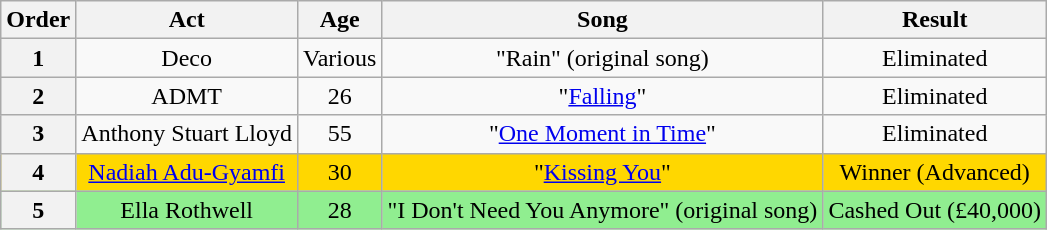<table class="wikitable plainrowheaders" style="text-align:center;">
<tr>
<th scope="col">Order</th>
<th scope="col">Act</th>
<th scope="col">Age</th>
<th scope="col">Song</th>
<th scope="col">Result</th>
</tr>
<tr>
<th>1</th>
<td>Deco</td>
<td>Various</td>
<td>"Rain" (original song)</td>
<td>Eliminated</td>
</tr>
<tr>
<th>2</th>
<td>ADMT</td>
<td>26</td>
<td>"<a href='#'>Falling</a>"</td>
<td>Eliminated</td>
</tr>
<tr>
<th>3</th>
<td>Anthony Stuart Lloyd</td>
<td>55</td>
<td>"<a href='#'>One Moment in Time</a>"</td>
<td>Eliminated</td>
</tr>
<tr style="background:gold;">
<th>4</th>
<td><a href='#'>Nadiah Adu-Gyamfi</a></td>
<td>30</td>
<td>"<a href='#'>Kissing You</a>"</td>
<td>Winner (Advanced)</td>
</tr>
<tr style="background:lightgreen;">
<th>5</th>
<td>Ella Rothwell</td>
<td>28</td>
<td>"I Don't Need You Anymore" (original song)</td>
<td>Cashed Out (£40,000)</td>
</tr>
</table>
